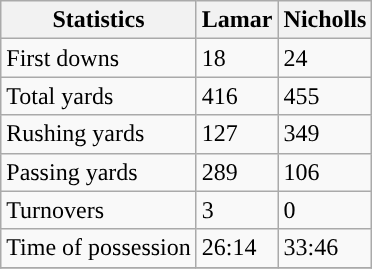<table class="wikitable" style="float: left;">
<tr>
<th>Statistics</th>
<th><strong>Lamar</strong></th>
<th><strong>Nicholls</strong></th>
</tr>
<tr>
<td>First downs</td>
<td>18</td>
<td>24</td>
</tr>
<tr>
<td>Total yards</td>
<td>416</td>
<td>455</td>
</tr>
<tr>
<td>Rushing yards</td>
<td>127</td>
<td>349</td>
</tr>
<tr>
<td>Passing yards</td>
<td>289</td>
<td>106</td>
</tr>
<tr>
<td>Turnovers</td>
<td>3</td>
<td>0</td>
</tr>
<tr>
<td>Time of possession</td>
<td>26:14</td>
<td>33:46</td>
</tr>
<tr>
</tr>
</table>
